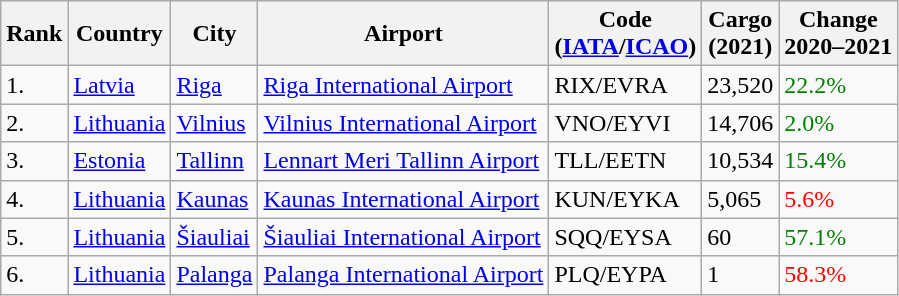<table class="wikitable sortable">
<tr>
<th>Rank</th>
<th>Country</th>
<th>City</th>
<th>Airport</th>
<th>Code<br>(<a href='#'>IATA</a>/<a href='#'>ICAO</a>)</th>
<th>Cargo<br>(2021)</th>
<th>Change<br>2020–2021</th>
</tr>
<tr>
<td>1.</td>
<td> <a href='#'>Latvia</a></td>
<td><a href='#'>Riga</a></td>
<td><a href='#'>Riga International Airport</a></td>
<td>RIX/EVRA</td>
<td>23,520</td>
<td style="color:green"> 22.2%</td>
</tr>
<tr>
<td>2.</td>
<td> <a href='#'>Lithuania</a></td>
<td><a href='#'>Vilnius</a></td>
<td><a href='#'>Vilnius International Airport</a></td>
<td>VNO/EYVI</td>
<td>14,706</td>
<td style="color:green"> 2.0%</td>
</tr>
<tr>
<td>3.</td>
<td> <a href='#'>Estonia</a></td>
<td><a href='#'>Tallinn</a></td>
<td><a href='#'>Lennart Meri Tallinn Airport</a></td>
<td>TLL/EETN</td>
<td>10,534</td>
<td style="color:green"> 15.4%</td>
</tr>
<tr>
<td>4.</td>
<td> <a href='#'>Lithuania</a></td>
<td><a href='#'>Kaunas</a></td>
<td><a href='#'>Kaunas International Airport</a></td>
<td>KUN/EYKA</td>
<td>5,065</td>
<td style="color:red"> 5.6%</td>
</tr>
<tr>
<td>5.</td>
<td> <a href='#'>Lithuania</a></td>
<td><a href='#'>Šiauliai</a></td>
<td><a href='#'>Šiauliai International Airport</a></td>
<td>SQQ/EYSA</td>
<td>60</td>
<td style="color:green"> 57.1%</td>
</tr>
<tr>
<td>6.</td>
<td> <a href='#'>Lithuania</a></td>
<td><a href='#'>Palanga</a></td>
<td><a href='#'>Palanga International Airport</a></td>
<td>PLQ/EYPA</td>
<td>1</td>
<td style="color:red"> 58.3%</td>
</tr>
</table>
